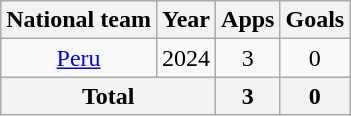<table class="wikitable" style="text-align:center">
<tr>
<th>National team</th>
<th>Year</th>
<th>Apps</th>
<th>Goals</th>
</tr>
<tr>
<td rowspan="1"><a href='#'>Peru</a></td>
<td>2024</td>
<td>3</td>
<td>0</td>
</tr>
<tr>
<th colspan="2">Total</th>
<th>3</th>
<th>0</th>
</tr>
</table>
